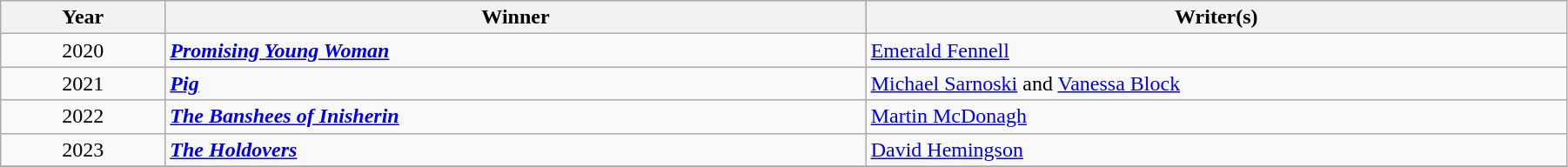<table class="wikitable" width="95%" cellpadding="5">
<tr>
<th width="100"><strong>Year</strong></th>
<th width="450"><strong>Winner</strong></th>
<th width="450"><strong>Writer(s)</strong></th>
</tr>
<tr>
<td style="text-align:center;">2020</td>
<td><strong><em><a href='#'>Promising Young Woman</a></em></strong></td>
<td><a href='#'>Emerald Fennell</a></td>
</tr>
<tr>
<td style="text-align:center;">2021</td>
<td><strong><em><a href='#'>Pig</a></em></strong></td>
<td><a href='#'>Michael Sarnoski</a> and <a href='#'>Vanessa Block</a></td>
</tr>
<tr>
<td style="text-align:center;">2022</td>
<td><strong><em><a href='#'>The Banshees of Inisherin</a></em></strong></td>
<td><a href='#'>Martin McDonagh</a></td>
</tr>
<tr>
<td style="text-align:center;">2023</td>
<td><strong><em><a href='#'>The Holdovers</a></em></strong></td>
<td><a href='#'>David Hemingson</a></td>
</tr>
<tr>
</tr>
</table>
